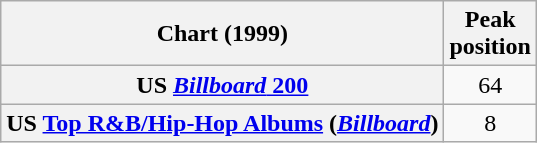<table class="wikitable sortable plainrowheaders" style="text-align:center">
<tr>
<th scope="col">Chart (1999)</th>
<th scope="col">Peak<br> position</th>
</tr>
<tr>
<th scope="row">US <a href='#'><em>Billboard</em> 200</a></th>
<td>64</td>
</tr>
<tr>
<th scope="row">US <a href='#'>Top R&B/Hip-Hop Albums</a> (<em><a href='#'>Billboard</a></em>)</th>
<td>8</td>
</tr>
</table>
